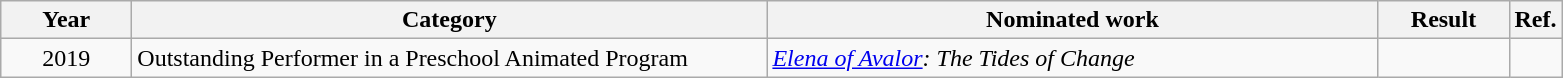<table class=wikitable>
<tr>
<th scope="col" style="width:5em;">Year</th>
<th scope="col" style="width:26em;">Category</th>
<th scope="col" style="width:25em;">Nominated work</th>
<th scope="col" style="width:5em;">Result</th>
<th>Ref.</th>
</tr>
<tr>
<td style="text-align:center;">2019</td>
<td>Outstanding Performer in a Preschool Animated Program</td>
<td><em><a href='#'>Elena of Avalor</a>: The Tides of Change</em></td>
<td></td>
<td></td>
</tr>
</table>
